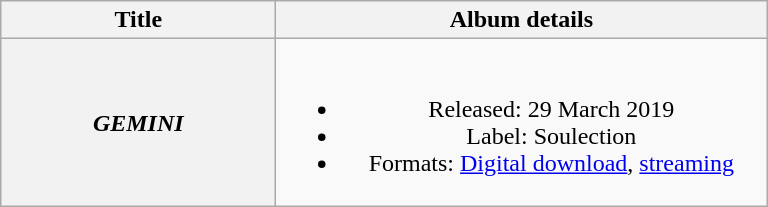<table class="wikitable plainrowheaders" style="text-align:center;">
<tr>
<th scope="col" style="width:11em;">Title</th>
<th scope="col" style="width:20em;">Album details</th>
</tr>
<tr>
<th scope="row"><em>GEMINI</em></th>
<td><br><ul><li>Released: 29 March 2019</li><li>Label: Soulection</li><li>Formats: <a href='#'>Digital download</a>, <a href='#'>streaming</a></li></ul></td>
</tr>
</table>
